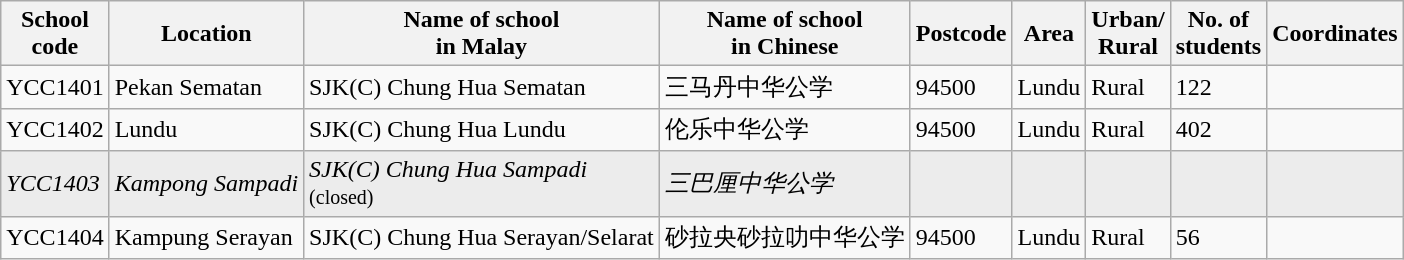<table class="wikitable sortable">
<tr>
<th>School<br>code</th>
<th>Location</th>
<th>Name of school<br>in Malay</th>
<th>Name of school<br>in Chinese</th>
<th>Postcode</th>
<th>Area</th>
<th>Urban/<br>Rural</th>
<th>No. of<br>students</th>
<th>Coordinates</th>
</tr>
<tr>
<td>YCC1401</td>
<td>Pekan Sematan</td>
<td>SJK(C) Chung Hua Sematan</td>
<td>三马丹中华公学</td>
<td>94500</td>
<td>Lundu</td>
<td>Rural</td>
<td>122</td>
<td></td>
</tr>
<tr>
<td>YCC1402</td>
<td>Lundu</td>
<td>SJK(C) Chung Hua Lundu</td>
<td>伦乐中华公学</td>
<td>94500</td>
<td>Lundu</td>
<td>Rural</td>
<td>402</td>
<td></td>
</tr>
<tr bgcolor=#ECECEC>
<td><em>YCC1403</em></td>
<td><em>Kampong Sampadi</em></td>
<td><em>SJK(C) Chung Hua Sampadi</em><br><small>(closed)</small></td>
<td><em>三巴厘中华公学</em></td>
<td></td>
<td></td>
<td></td>
<td></td>
<td></td>
</tr>
<tr>
<td>YCC1404</td>
<td>Kampung Serayan</td>
<td>SJK(C) Chung Hua Serayan/Selarat</td>
<td>砂拉央砂拉叻中华公学</td>
<td>94500</td>
<td>Lundu</td>
<td>Rural</td>
<td>56</td>
<td></td>
</tr>
</table>
